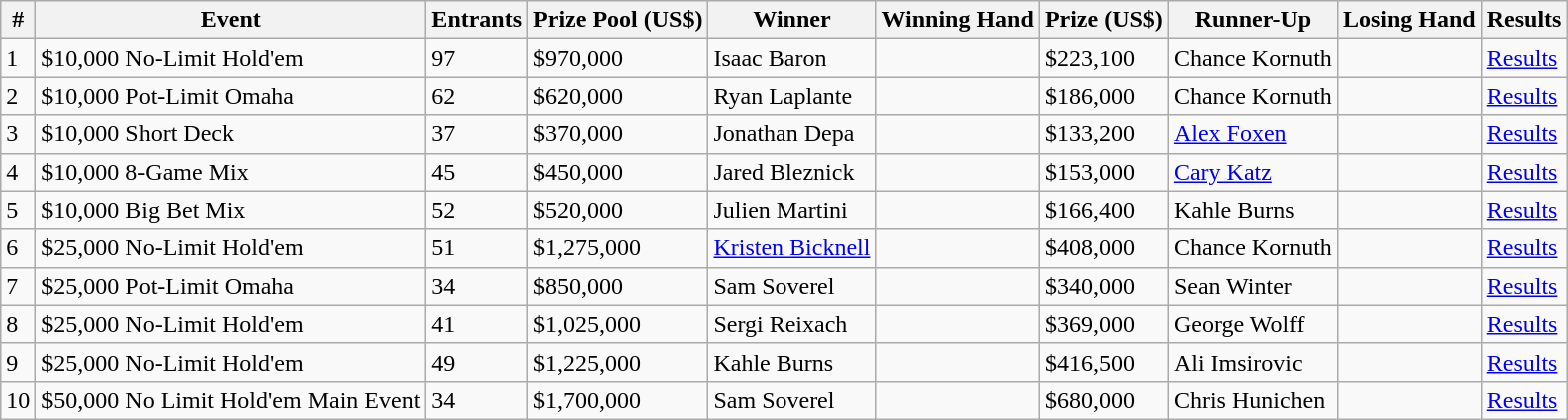<table class="wikitable sortable">
<tr>
<th>#</th>
<th>Event</th>
<th>Entrants</th>
<th>Prize Pool (US$)</th>
<th>Winner</th>
<th>Winning Hand</th>
<th>Prize (US$)</th>
<th>Runner-Up</th>
<th>Losing Hand</th>
<th>Results</th>
</tr>
<tr>
<td>1</td>
<td>$10,000 No-Limit Hold'em</td>
<td>97</td>
<td>$970,000</td>
<td> Isaac Baron</td>
<td></td>
<td>$223,100</td>
<td> Chance Kornuth</td>
<td></td>
<td><a href='#'>Results</a></td>
</tr>
<tr>
<td>2</td>
<td>$10,000 Pot-Limit Omaha</td>
<td>62</td>
<td>$620,000</td>
<td> Ryan Laplante</td>
<td></td>
<td>$186,000</td>
<td> Chance Kornuth</td>
<td></td>
<td><a href='#'>Results</a></td>
</tr>
<tr>
<td>3</td>
<td>$10,000 Short Deck</td>
<td>37</td>
<td>$370,000</td>
<td> Jonathan Depa</td>
<td></td>
<td>$133,200</td>
<td> <a href='#'>Alex Foxen</a></td>
<td></td>
<td><a href='#'>Results</a></td>
</tr>
<tr>
<td>4</td>
<td>$10,000 8-Game Mix</td>
<td>45</td>
<td>$450,000</td>
<td> Jared Bleznick</td>
<td></td>
<td>$153,000</td>
<td> <a href='#'>Cary Katz</a></td>
<td></td>
<td><a href='#'>Results</a></td>
</tr>
<tr>
<td>5</td>
<td>$10,000 Big Bet Mix</td>
<td>52</td>
<td>$520,000</td>
<td> Julien Martini</td>
<td></td>
<td>$166,400</td>
<td> Kahle Burns</td>
<td></td>
<td><a href='#'>Results</a></td>
</tr>
<tr>
<td>6</td>
<td>$25,000 No-Limit Hold'em</td>
<td>51</td>
<td>$1,275,000</td>
<td> <a href='#'>Kristen Bicknell</a></td>
<td></td>
<td>$408,000</td>
<td> Chance Kornuth</td>
<td></td>
<td><a href='#'>Results</a></td>
</tr>
<tr>
<td>7</td>
<td>$25,000 Pot-Limit Omaha</td>
<td>34</td>
<td>$850,000</td>
<td> Sam Soverel</td>
<td></td>
<td>$340,000</td>
<td> Sean Winter</td>
<td></td>
<td><a href='#'>Results</a></td>
</tr>
<tr>
<td>8</td>
<td>$25,000 No-Limit Hold'em</td>
<td>41</td>
<td>$1,025,000</td>
<td> Sergi Reixach</td>
<td></td>
<td>$369,000</td>
<td> George Wolff</td>
<td></td>
<td><a href='#'>Results</a></td>
</tr>
<tr>
<td>9</td>
<td>$25,000 No-Limit Hold'em</td>
<td>49</td>
<td>$1,225,000</td>
<td> Kahle Burns</td>
<td></td>
<td>$416,500</td>
<td> Ali Imsirovic</td>
<td></td>
<td><a href='#'>Results</a></td>
</tr>
<tr>
<td>10</td>
<td>$50,000 No Limit Hold'em  Main Event</td>
<td>34</td>
<td>$1,700,000</td>
<td> Sam Soverel</td>
<td></td>
<td>$680,000</td>
<td> Chris Hunichen</td>
<td></td>
<td><a href='#'>Results</a></td>
</tr>
</table>
